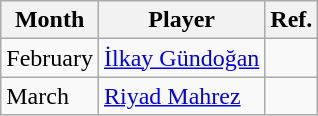<table class="wikitable">
<tr>
<th>Month</th>
<th>Player</th>
<th>Ref.</th>
</tr>
<tr>
<td>February</td>
<td> <a href='#'>İlkay Gündoğan</a></td>
<td></td>
</tr>
<tr>
<td>March</td>
<td> <a href='#'>Riyad Mahrez</a></td>
<td></td>
</tr>
</table>
